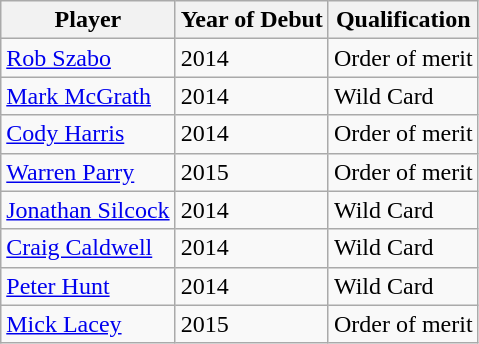<table class="wikitable">
<tr>
<th>Player</th>
<th>Year of Debut</th>
<th>Qualification</th>
</tr>
<tr>
<td><a href='#'>Rob Szabo</a></td>
<td>2014</td>
<td>Order of merit</td>
</tr>
<tr>
<td><a href='#'>Mark McGrath</a></td>
<td>2014</td>
<td>Wild Card</td>
</tr>
<tr>
<td><a href='#'>Cody Harris</a></td>
<td>2014</td>
<td>Order of merit</td>
</tr>
<tr>
<td><a href='#'>Warren Parry</a></td>
<td>2015</td>
<td>Order of merit</td>
</tr>
<tr>
<td><a href='#'>Jonathan Silcock</a></td>
<td>2014</td>
<td>Wild Card</td>
</tr>
<tr>
<td><a href='#'>Craig Caldwell</a></td>
<td>2014</td>
<td>Wild Card</td>
</tr>
<tr>
<td><a href='#'>Peter Hunt</a></td>
<td>2014</td>
<td>Wild Card</td>
</tr>
<tr>
<td><a href='#'>Mick Lacey</a></td>
<td>2015</td>
<td>Order of merit</td>
</tr>
</table>
